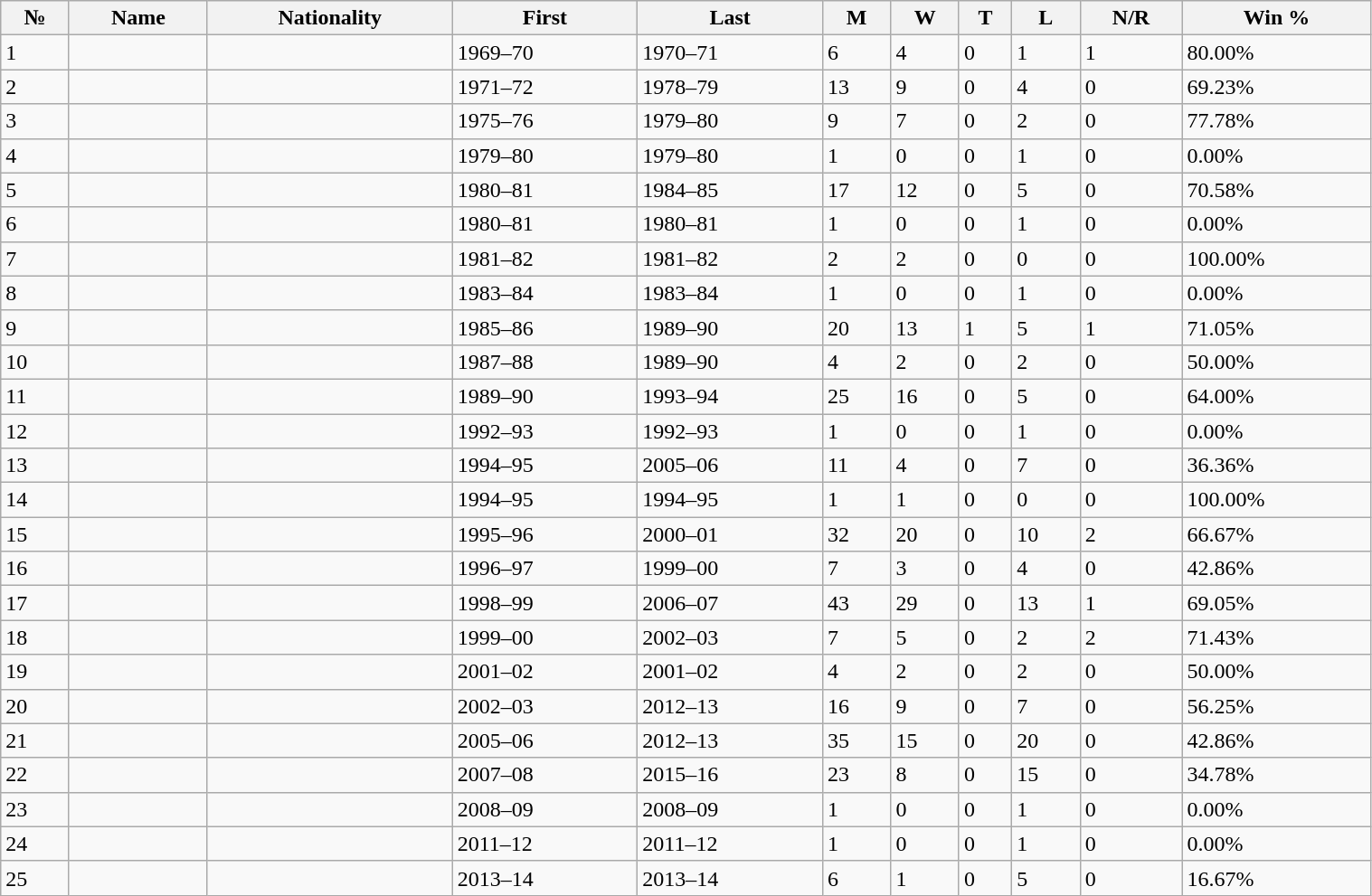<table class="wikitable sortable" style="width:80%;">
<tr>
<th>№</th>
<th>Name</th>
<th>Nationality</th>
<th>First</th>
<th>Last</th>
<th>M</th>
<th>W</th>
<th>T</th>
<th>L</th>
<th>N/R</th>
<th>Win %</th>
</tr>
<tr>
<td>1</td>
<td></td>
<td></td>
<td>1969–70</td>
<td>1970–71</td>
<td>6</td>
<td>4</td>
<td>0</td>
<td>1</td>
<td>1</td>
<td>80.00%</td>
</tr>
<tr>
<td>2</td>
<td></td>
<td></td>
<td>1971–72</td>
<td>1978–79</td>
<td>13</td>
<td>9</td>
<td>0</td>
<td>4</td>
<td>0</td>
<td>69.23%</td>
</tr>
<tr>
<td>3</td>
<td></td>
<td></td>
<td>1975–76</td>
<td>1979–80</td>
<td>9</td>
<td>7</td>
<td>0</td>
<td>2</td>
<td>0</td>
<td>77.78%</td>
</tr>
<tr>
<td>4</td>
<td></td>
<td></td>
<td>1979–80</td>
<td>1979–80</td>
<td>1</td>
<td>0</td>
<td>0</td>
<td>1</td>
<td>0</td>
<td>0.00%</td>
</tr>
<tr>
<td>5</td>
<td></td>
<td></td>
<td>1980–81</td>
<td>1984–85</td>
<td>17</td>
<td>12</td>
<td>0</td>
<td>5</td>
<td>0</td>
<td>70.58%</td>
</tr>
<tr>
<td>6</td>
<td></td>
<td></td>
<td>1980–81</td>
<td>1980–81</td>
<td>1</td>
<td>0</td>
<td>0</td>
<td>1</td>
<td>0</td>
<td>0.00%</td>
</tr>
<tr>
<td>7</td>
<td></td>
<td></td>
<td>1981–82</td>
<td>1981–82</td>
<td>2</td>
<td>2</td>
<td>0</td>
<td>0</td>
<td>0</td>
<td>100.00%</td>
</tr>
<tr>
<td>8</td>
<td></td>
<td></td>
<td>1983–84</td>
<td>1983–84</td>
<td>1</td>
<td>0</td>
<td>0</td>
<td>1</td>
<td>0</td>
<td>0.00%</td>
</tr>
<tr>
<td>9</td>
<td></td>
<td></td>
<td>1985–86</td>
<td>1989–90</td>
<td>20</td>
<td>13</td>
<td>1</td>
<td>5</td>
<td>1</td>
<td>71.05%</td>
</tr>
<tr>
<td>10</td>
<td></td>
<td></td>
<td>1987–88</td>
<td>1989–90</td>
<td>4</td>
<td>2</td>
<td>0</td>
<td>2</td>
<td>0</td>
<td>50.00%</td>
</tr>
<tr>
<td>11</td>
<td></td>
<td></td>
<td>1989–90</td>
<td>1993–94</td>
<td>25</td>
<td>16</td>
<td>0</td>
<td>5</td>
<td>0</td>
<td>64.00%</td>
</tr>
<tr>
<td>12</td>
<td></td>
<td></td>
<td>1992–93</td>
<td>1992–93</td>
<td>1</td>
<td>0</td>
<td>0</td>
<td>1</td>
<td>0</td>
<td>0.00%</td>
</tr>
<tr>
<td>13</td>
<td></td>
<td></td>
<td>1994–95</td>
<td>2005–06</td>
<td>11</td>
<td>4</td>
<td>0</td>
<td>7</td>
<td>0</td>
<td>36.36%</td>
</tr>
<tr>
<td>14</td>
<td></td>
<td></td>
<td>1994–95</td>
<td>1994–95</td>
<td>1</td>
<td>1</td>
<td>0</td>
<td>0</td>
<td>0</td>
<td>100.00%</td>
</tr>
<tr>
<td>15</td>
<td></td>
<td></td>
<td>1995–96</td>
<td>2000–01</td>
<td>32</td>
<td>20</td>
<td>0</td>
<td>10</td>
<td>2</td>
<td>66.67%</td>
</tr>
<tr>
<td>16</td>
<td></td>
<td></td>
<td>1996–97</td>
<td>1999–00</td>
<td>7</td>
<td>3</td>
<td>0</td>
<td>4</td>
<td>0</td>
<td>42.86%</td>
</tr>
<tr>
<td>17</td>
<td></td>
<td></td>
<td>1998–99</td>
<td>2006–07</td>
<td>43</td>
<td>29</td>
<td>0</td>
<td>13</td>
<td>1</td>
<td>69.05%</td>
</tr>
<tr>
<td>18</td>
<td></td>
<td></td>
<td>1999–00</td>
<td>2002–03</td>
<td>7</td>
<td>5</td>
<td>0</td>
<td>2</td>
<td>2</td>
<td>71.43%</td>
</tr>
<tr>
<td>19</td>
<td></td>
<td></td>
<td>2001–02</td>
<td>2001–02</td>
<td>4</td>
<td>2</td>
<td>0</td>
<td>2</td>
<td>0</td>
<td>50.00%</td>
</tr>
<tr>
<td>20</td>
<td></td>
<td></td>
<td>2002–03</td>
<td>2012–13</td>
<td>16</td>
<td>9</td>
<td>0</td>
<td>7</td>
<td>0</td>
<td>56.25%</td>
</tr>
<tr>
<td>21</td>
<td></td>
<td></td>
<td>2005–06</td>
<td>2012–13</td>
<td>35</td>
<td>15</td>
<td>0</td>
<td>20</td>
<td>0</td>
<td>42.86%</td>
</tr>
<tr>
<td>22</td>
<td></td>
<td></td>
<td>2007–08</td>
<td>2015–16</td>
<td>23</td>
<td>8</td>
<td>0</td>
<td>15</td>
<td>0</td>
<td>34.78%</td>
</tr>
<tr>
<td>23</td>
<td></td>
<td></td>
<td>2008–09</td>
<td>2008–09</td>
<td>1</td>
<td>0</td>
<td>0</td>
<td>1</td>
<td>0</td>
<td>0.00%</td>
</tr>
<tr>
<td>24</td>
<td></td>
<td></td>
<td>2011–12</td>
<td>2011–12</td>
<td>1</td>
<td>0</td>
<td>0</td>
<td>1</td>
<td>0</td>
<td>0.00%</td>
</tr>
<tr>
<td>25</td>
<td></td>
<td></td>
<td>2013–14</td>
<td>2013–14</td>
<td>6</td>
<td>1</td>
<td>0</td>
<td>5</td>
<td>0</td>
<td>16.67%</td>
</tr>
</table>
